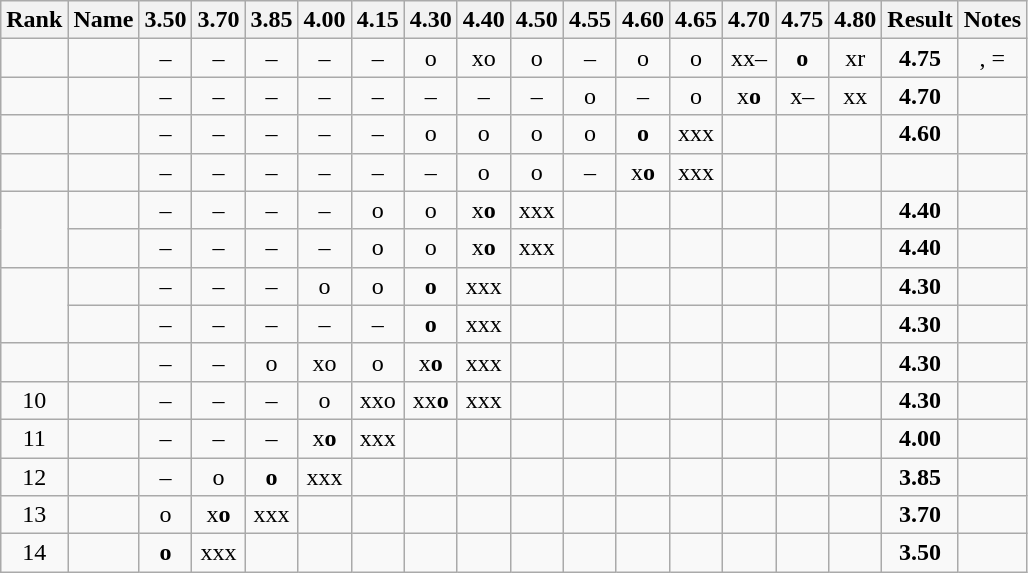<table class="wikitable sortable" style="text-align:center">
<tr>
<th>Rank</th>
<th>Name</th>
<th class="unsortable">3.50</th>
<th class="unsortable">3.70</th>
<th class="unsortable">3.85</th>
<th class="unsortable">4.00</th>
<th class="unsortable">4.15</th>
<th class="unsortable">4.30</th>
<th class="unsortable">4.40</th>
<th class="unsortable">4.50</th>
<th class="unsortable">4.55</th>
<th class="unsortable">4.60</th>
<th class="unsortable">4.65</th>
<th class="unsortable">4.70</th>
<th class="unsortable">4.75</th>
<th class="unsortable">4.80</th>
<th>Result</th>
<th>Notes</th>
</tr>
<tr>
<td></td>
<td align="left"></td>
<td>–</td>
<td>–</td>
<td>–</td>
<td>–</td>
<td>–</td>
<td>o</td>
<td>xo</td>
<td>o</td>
<td>–</td>
<td>o</td>
<td>o</td>
<td>xx–</td>
<td><strong>o</strong></td>
<td>xr</td>
<td><strong>4.75</strong></td>
<td><strong></strong>, =</td>
</tr>
<tr>
<td></td>
<td align="left"></td>
<td>–</td>
<td>–</td>
<td>–</td>
<td>–</td>
<td>–</td>
<td>–</td>
<td>–</td>
<td>–</td>
<td>o</td>
<td>–</td>
<td>o</td>
<td>x<strong>o </strong></td>
<td>x–</td>
<td>xx</td>
<td><strong>4.70</strong></td>
<td></td>
</tr>
<tr>
<td></td>
<td align="left"></td>
<td>–</td>
<td>–</td>
<td>–</td>
<td>–</td>
<td>–</td>
<td>o</td>
<td>o</td>
<td>o</td>
<td>o</td>
<td><strong>o</strong></td>
<td>xxx</td>
<td></td>
<td></td>
<td></td>
<td><strong>4.60</strong></td>
<td></td>
</tr>
<tr>
<td></td>
<td align="left"></td>
<td>–</td>
<td>–</td>
<td>–</td>
<td>–</td>
<td>–</td>
<td>–</td>
<td>o</td>
<td>o</td>
<td>–</td>
<td>x<strong>o </strong></td>
<td>xxx</td>
<td></td>
<td></td>
<td></td>
<td></td>
<td></td>
</tr>
<tr>
<td rowspan=2></td>
<td align="left"></td>
<td>–</td>
<td>–</td>
<td>–</td>
<td>–</td>
<td>o</td>
<td>o</td>
<td>x<strong>o</strong></td>
<td>xxx</td>
<td></td>
<td></td>
<td></td>
<td></td>
<td></td>
<td></td>
<td><strong>4.40</strong></td>
<td></td>
</tr>
<tr>
<td align="left"></td>
<td>–</td>
<td>–</td>
<td>–</td>
<td>–</td>
<td>o</td>
<td>o</td>
<td>x<strong>o</strong></td>
<td>xxx</td>
<td></td>
<td></td>
<td></td>
<td></td>
<td></td>
<td></td>
<td><strong>4.40</strong></td>
<td></td>
</tr>
<tr>
<td rowspan=2></td>
<td align="left"></td>
<td>–</td>
<td>–</td>
<td>–</td>
<td>o</td>
<td>o</td>
<td><strong>o</strong></td>
<td>xxx</td>
<td></td>
<td></td>
<td></td>
<td></td>
<td></td>
<td></td>
<td></td>
<td><strong>4.30</strong></td>
<td></td>
</tr>
<tr>
<td align="left"></td>
<td>–</td>
<td>–</td>
<td>–</td>
<td>–</td>
<td>–</td>
<td><strong>o</strong></td>
<td>xxx</td>
<td></td>
<td></td>
<td></td>
<td></td>
<td></td>
<td></td>
<td></td>
<td><strong>4.30</strong></td>
<td></td>
</tr>
<tr>
<td></td>
<td align="left"></td>
<td>–</td>
<td>–</td>
<td>o</td>
<td>xo</td>
<td>o</td>
<td>x<strong>o</strong></td>
<td>xxx</td>
<td></td>
<td></td>
<td></td>
<td></td>
<td></td>
<td></td>
<td></td>
<td><strong>4.30</strong></td>
<td></td>
</tr>
<tr>
<td>10</td>
<td align="left"></td>
<td>–</td>
<td>–</td>
<td>–</td>
<td>o</td>
<td>xxo</td>
<td>xx<strong>o </strong></td>
<td>xxx</td>
<td></td>
<td></td>
<td></td>
<td></td>
<td></td>
<td></td>
<td></td>
<td><strong>4.30</strong></td>
<td></td>
</tr>
<tr>
<td>11</td>
<td align="left"></td>
<td>–</td>
<td>–</td>
<td>–</td>
<td>x<strong>o</strong></td>
<td>xxx</td>
<td></td>
<td></td>
<td></td>
<td></td>
<td></td>
<td></td>
<td></td>
<td></td>
<td></td>
<td><strong>4.00</strong></td>
<td></td>
</tr>
<tr>
<td>12</td>
<td align="left"></td>
<td>–</td>
<td>o</td>
<td><strong>o</strong></td>
<td>xxx</td>
<td></td>
<td></td>
<td></td>
<td></td>
<td></td>
<td></td>
<td></td>
<td></td>
<td></td>
<td></td>
<td><strong>3.85</strong></td>
<td></td>
</tr>
<tr>
<td>13</td>
<td align="left"></td>
<td>o</td>
<td>x<strong>o </strong></td>
<td>xxx</td>
<td></td>
<td></td>
<td></td>
<td></td>
<td></td>
<td></td>
<td></td>
<td></td>
<td></td>
<td></td>
<td></td>
<td><strong>3.70</strong></td>
<td></td>
</tr>
<tr>
<td>14</td>
<td align="left"></td>
<td><strong>o</strong></td>
<td>xxx</td>
<td></td>
<td></td>
<td></td>
<td></td>
<td></td>
<td></td>
<td></td>
<td></td>
<td></td>
<td></td>
<td></td>
<td></td>
<td><strong>3.50</strong></td>
<td></td>
</tr>
</table>
